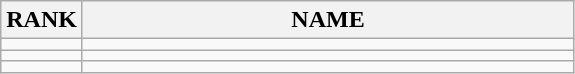<table class="wikitable">
<tr>
<th>RANK</th>
<th align="center" style="width: 20em">NAME</th>
</tr>
<tr>
<td align="center"></td>
<td></td>
</tr>
<tr>
<td align="center"></td>
<td></td>
</tr>
<tr>
<td align="center"></td>
<td></td>
</tr>
</table>
